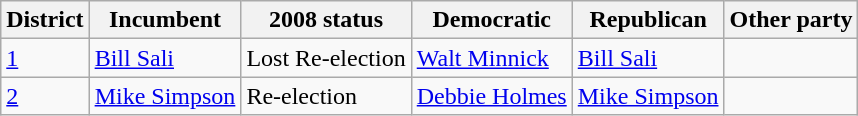<table class="wikitable">
<tr>
<th>District</th>
<th>Incumbent</th>
<th>2008 status</th>
<th>Democratic</th>
<th>Republican</th>
<th>Other party</th>
</tr>
<tr>
<td><a href='#'>1</a></td>
<td><a href='#'>Bill Sali</a></td>
<td>Lost Re-election</td>
<td><a href='#'>Walt Minnick</a></td>
<td><a href='#'>Bill Sali</a></td>
<td></td>
</tr>
<tr>
<td><a href='#'>2</a></td>
<td><a href='#'>Mike Simpson</a></td>
<td>Re-election</td>
<td><a href='#'>Debbie Holmes</a></td>
<td><a href='#'>Mike Simpson</a></td>
<td></td>
</tr>
</table>
